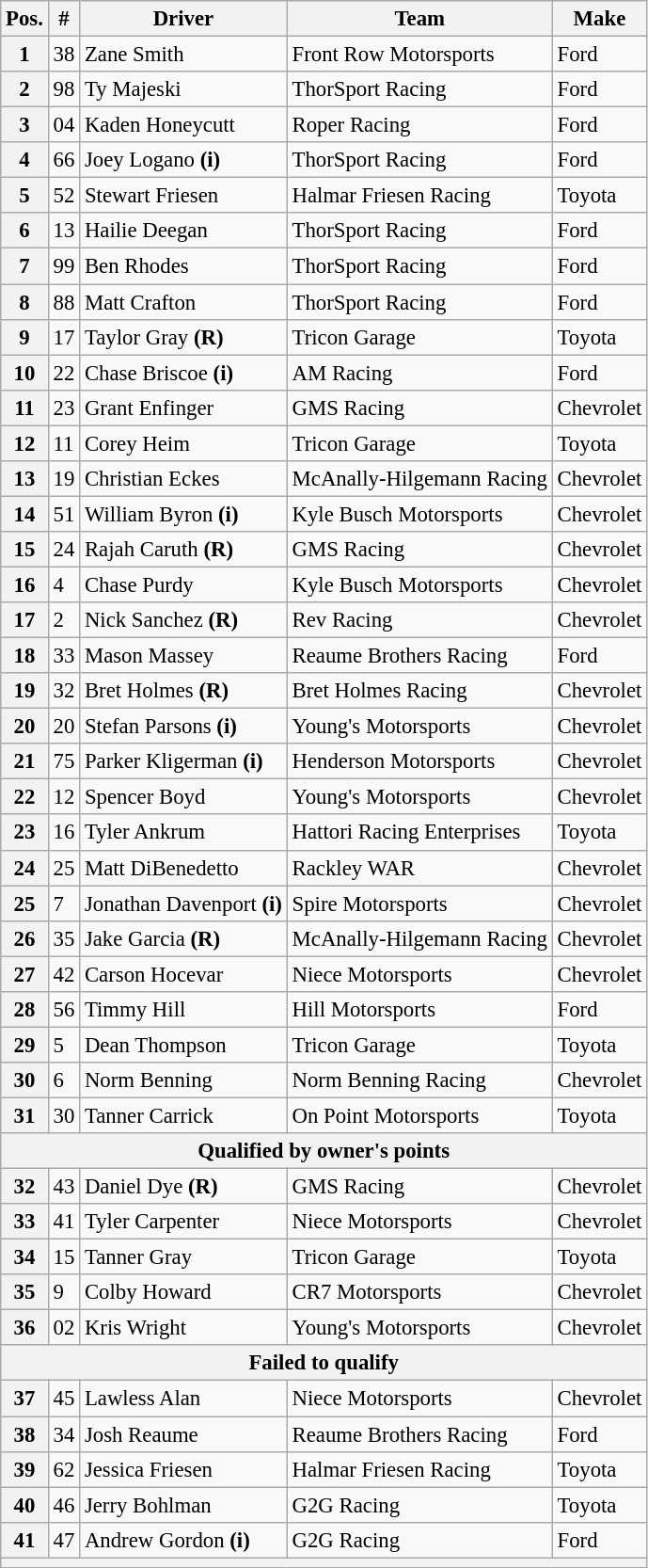<table class="wikitable" style="font-size:95%">
<tr>
<th>Pos.</th>
<th>#</th>
<th>Driver</th>
<th>Team</th>
<th>Make</th>
</tr>
<tr>
<th>1</th>
<td>38</td>
<td>Zane Smith</td>
<td>Front Row Motorsports</td>
<td>Ford</td>
</tr>
<tr>
<th>2</th>
<td>98</td>
<td>Ty Majeski</td>
<td>ThorSport Racing</td>
<td>Ford</td>
</tr>
<tr>
<th>3</th>
<td>04</td>
<td>Kaden Honeycutt</td>
<td>Roper Racing</td>
<td>Ford</td>
</tr>
<tr>
<th>4</th>
<td>66</td>
<td>Joey Logano <strong>(i)</strong></td>
<td>ThorSport Racing</td>
<td>Ford</td>
</tr>
<tr>
<th>5</th>
<td>52</td>
<td>Stewart Friesen</td>
<td>Halmar Friesen Racing</td>
<td>Toyota</td>
</tr>
<tr>
<th>6</th>
<td>13</td>
<td>Hailie Deegan</td>
<td>ThorSport Racing</td>
<td>Ford</td>
</tr>
<tr>
<th>7</th>
<td>99</td>
<td>Ben Rhodes</td>
<td>ThorSport Racing</td>
<td>Ford</td>
</tr>
<tr>
<th>8</th>
<td>88</td>
<td>Matt Crafton</td>
<td>ThorSport Racing</td>
<td>Ford</td>
</tr>
<tr>
<th>9</th>
<td>17</td>
<td>Taylor Gray <strong>(R)</strong></td>
<td>Tricon Garage</td>
<td>Toyota</td>
</tr>
<tr>
<th>10</th>
<td>22</td>
<td>Chase Briscoe <strong>(i)</strong></td>
<td>AM Racing</td>
<td>Ford</td>
</tr>
<tr>
<th>11</th>
<td>23</td>
<td>Grant Enfinger</td>
<td>GMS Racing</td>
<td>Chevrolet</td>
</tr>
<tr>
<th>12</th>
<td>11</td>
<td>Corey Heim</td>
<td>Tricon Garage</td>
<td>Toyota</td>
</tr>
<tr>
<th>13</th>
<td>19</td>
<td>Christian Eckes</td>
<td>McAnally-Hilgemann Racing</td>
<td>Chevrolet</td>
</tr>
<tr>
<th>14</th>
<td>51</td>
<td>William Byron <strong>(i)</strong></td>
<td>Kyle Busch Motorsports</td>
<td>Chevrolet</td>
</tr>
<tr>
<th>15</th>
<td>24</td>
<td>Rajah Caruth <strong>(R)</strong></td>
<td>GMS Racing</td>
<td>Chevrolet</td>
</tr>
<tr>
<th>16</th>
<td>4</td>
<td>Chase Purdy</td>
<td>Kyle Busch Motorsports</td>
<td>Chevrolet</td>
</tr>
<tr>
<th>17</th>
<td>2</td>
<td>Nick Sanchez <strong>(R)</strong></td>
<td>Rev Racing</td>
<td>Chevrolet</td>
</tr>
<tr>
<th>18</th>
<td>33</td>
<td>Mason Massey</td>
<td>Reaume Brothers Racing</td>
<td>Ford</td>
</tr>
<tr>
<th>19</th>
<td>32</td>
<td>Bret Holmes <strong>(R)</strong></td>
<td>Bret Holmes Racing</td>
<td>Chevrolet</td>
</tr>
<tr>
<th>20</th>
<td>20</td>
<td>Stefan Parsons <strong>(i)</strong></td>
<td>Young's Motorsports</td>
<td>Chevrolet</td>
</tr>
<tr>
<th>21</th>
<td>75</td>
<td>Parker Kligerman <strong>(i)</strong></td>
<td>Henderson Motorsports</td>
<td>Chevrolet</td>
</tr>
<tr>
<th>22</th>
<td>12</td>
<td>Spencer Boyd</td>
<td>Young's Motorsports</td>
<td>Chevrolet</td>
</tr>
<tr>
<th>23</th>
<td>16</td>
<td>Tyler Ankrum</td>
<td>Hattori Racing Enterprises</td>
<td>Toyota</td>
</tr>
<tr>
<th>24</th>
<td>25</td>
<td>Matt DiBenedetto</td>
<td>Rackley WAR</td>
<td>Chevrolet</td>
</tr>
<tr>
<th>25</th>
<td>7</td>
<td>Jonathan Davenport <strong>(i)</strong></td>
<td>Spire Motorsports</td>
<td>Chevrolet</td>
</tr>
<tr>
<th>26</th>
<td>35</td>
<td>Jake Garcia <strong>(R)</strong></td>
<td>McAnally-Hilgemann Racing</td>
<td>Chevrolet</td>
</tr>
<tr>
<th>27</th>
<td>42</td>
<td>Carson Hocevar</td>
<td>Niece Motorsports</td>
<td>Chevrolet</td>
</tr>
<tr>
<th>28</th>
<td>56</td>
<td>Timmy Hill</td>
<td>Hill Motorsports</td>
<td>Ford</td>
</tr>
<tr>
<th>29</th>
<td>5</td>
<td>Dean Thompson</td>
<td>Tricon Garage</td>
<td>Toyota</td>
</tr>
<tr>
<th>30</th>
<td>6</td>
<td>Norm Benning</td>
<td>Norm Benning Racing</td>
<td>Chevrolet</td>
</tr>
<tr>
<th>31</th>
<td>30</td>
<td>Tanner Carrick</td>
<td>On Point Motorsports</td>
<td>Toyota</td>
</tr>
<tr>
<th colspan="5">Qualified by owner's points</th>
</tr>
<tr>
<th>32</th>
<td>43</td>
<td>Daniel Dye <strong>(R)</strong></td>
<td>GMS Racing</td>
<td>Chevrolet</td>
</tr>
<tr>
<th>33</th>
<td>41</td>
<td>Tyler Carpenter</td>
<td>Niece Motorsports</td>
<td>Chevrolet</td>
</tr>
<tr>
<th>34</th>
<td>15</td>
<td>Tanner Gray</td>
<td>Tricon Garage</td>
<td>Toyota</td>
</tr>
<tr>
<th>35</th>
<td>9</td>
<td>Colby Howard</td>
<td>CR7 Motorsports</td>
<td>Chevrolet</td>
</tr>
<tr>
<th>36</th>
<td>02</td>
<td>Kris Wright</td>
<td>Young's Motorsports</td>
<td>Chevrolet</td>
</tr>
<tr>
<th colspan="5">Failed to qualify</th>
</tr>
<tr>
<th>37</th>
<td>45</td>
<td>Lawless Alan</td>
<td>Niece Motorsports</td>
<td>Chevrolet</td>
</tr>
<tr>
<th>38</th>
<td>34</td>
<td>Josh Reaume</td>
<td>Reaume Brothers Racing</td>
<td>Ford</td>
</tr>
<tr>
<th>39</th>
<td>62</td>
<td>Jessica Friesen</td>
<td>Halmar Friesen Racing</td>
<td>Toyota</td>
</tr>
<tr>
<th>40</th>
<td>46</td>
<td>Jerry Bohlman</td>
<td>G2G Racing</td>
<td>Toyota</td>
</tr>
<tr>
<th>41</th>
<td>47</td>
<td>Andrew Gordon <strong>(i)</strong></td>
<td>G2G Racing</td>
<td>Ford</td>
</tr>
<tr>
<th colspan="5"></th>
</tr>
</table>
